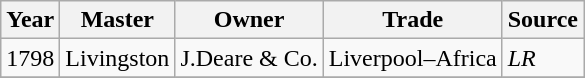<table class=" wikitable">
<tr>
<th>Year</th>
<th>Master</th>
<th>Owner</th>
<th>Trade</th>
<th>Source</th>
</tr>
<tr>
<td>1798</td>
<td>Livingston</td>
<td>J.Deare & Co.</td>
<td>Liverpool–Africa</td>
<td><em>LR</em></td>
</tr>
<tr>
</tr>
</table>
